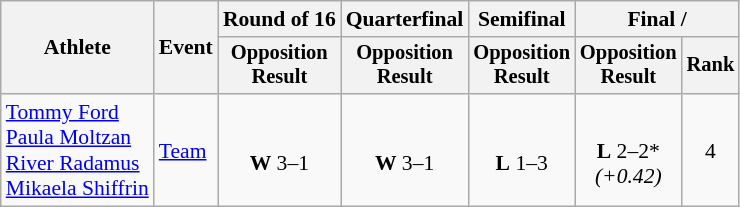<table class=wikitable style=font-size:90%>
<tr>
<th rowspan=2>Athlete</th>
<th rowspan=2>Event</th>
<th>Round of 16</th>
<th>Quarterfinal</th>
<th>Semifinal</th>
<th colspan=2>Final / </th>
</tr>
<tr style=font-size:95%>
<th>Opposition<br>Result</th>
<th>Opposition<br>Result</th>
<th>Opposition<br>Result</th>
<th>Opposition<br>Result</th>
<th>Rank</th>
</tr>
<tr align=center>
<td align=left><a href='#'>Tommy Ford</a><br><a href='#'>Paula Moltzan</a><br><a href='#'>River Radamus</a><br><a href='#'>Mikaela Shiffrin</a></td>
<td align=left><a href='#'>Team</a></td>
<td><br><strong>W</strong> 3–1</td>
<td><br><strong>W</strong> 3–1</td>
<td><br><strong>L</strong> 1–3</td>
<td><br><strong>L</strong> 2–2*<br><em>(+0.42)</em></td>
<td>4</td>
</tr>
</table>
